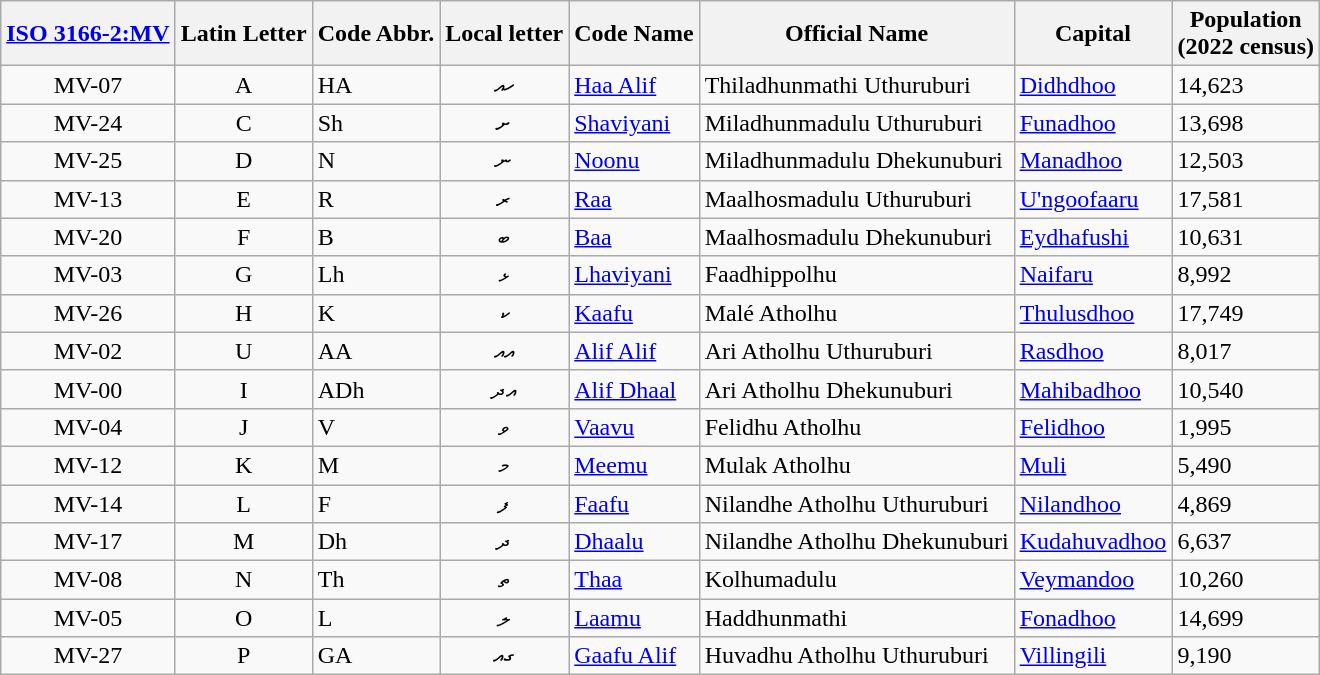<table class="wikitable sortable">
<tr>
<th><a href='#'>ISO 3166-2:MV</a></th>
<th>Latin Letter</th>
<th>Code Abbr.</th>
<th>Local letter</th>
<th>Code Name</th>
<th>Official Name</th>
<th>Capital</th>
<th>Population <br> (2022 census)</th>
</tr>
<tr>
<td align="center">MV-07</td>
<td align="center">A</td>
<td>HA</td>
<td align="center">ހއ</td>
<td><a href='#'>Haa Alif</a></td>
<td>Thiladhunmathi Uthuruburi</td>
<td><a href='#'>Didhdhoo</a></td>
<td>14,623</td>
</tr>
<tr>
<td align="center">MV-24</td>
<td align="center">C</td>
<td>Sh</td>
<td align="center">ށ</td>
<td><a href='#'>Shaviyani</a></td>
<td>Miladhunmadulu Uthuruburi</td>
<td><a href='#'>Funadhoo</a></td>
<td>13,698</td>
</tr>
<tr>
<td align="center">MV-25</td>
<td align="center">D</td>
<td>N</td>
<td align="center">ނ</td>
<td><a href='#'>Noonu</a></td>
<td>Miladhunmadulu Dhekunuburi</td>
<td><a href='#'>Manadhoo</a></td>
<td>12,503</td>
</tr>
<tr>
<td align="center">MV-13</td>
<td align="center">E</td>
<td>R</td>
<td align="center">ރ</td>
<td><a href='#'>Raa</a></td>
<td>Maalhosmadulu Uthuruburi</td>
<td><a href='#'>U'ngoofaaru</a></td>
<td>17,581</td>
</tr>
<tr>
<td align="center">MV-20</td>
<td align="center">F</td>
<td>B</td>
<td align="center">ބ</td>
<td><a href='#'>Baa</a></td>
<td>Maalhosmadulu Dhekunuburi</td>
<td><a href='#'>Eydhafushi</a></td>
<td>10,631</td>
</tr>
<tr>
<td align="center">MV-03</td>
<td align="center">G</td>
<td>Lh</td>
<td align="center">ޅ</td>
<td><a href='#'>Lhaviyani</a></td>
<td>Faadhippolhu</td>
<td><a href='#'>Naifaru</a></td>
<td>8,992</td>
</tr>
<tr>
<td align="center">MV-26</td>
<td align="center">H</td>
<td>K</td>
<td align="center">ކ</td>
<td><a href='#'>Kaafu</a></td>
<td>Malé Atholhu</td>
<td><a href='#'>Thulusdhoo</a></td>
<td>17,749</td>
</tr>
<tr>
<td align="center">MV-02</td>
<td align="center">U</td>
<td>AA</td>
<td align="center">އއ</td>
<td><a href='#'>Alif Alif</a></td>
<td>Ari Atholhu Uthuruburi</td>
<td><a href='#'>Rasdhoo</a></td>
<td>8,017</td>
</tr>
<tr>
<td align="center">MV-00</td>
<td align="center">I</td>
<td>ADh</td>
<td align="center">އދ</td>
<td><a href='#'>Alif Dhaal</a></td>
<td>Ari Atholhu Dhekunuburi</td>
<td><a href='#'>Mahibadhoo</a></td>
<td>10,540</td>
</tr>
<tr>
<td align="center">MV-04</td>
<td align="center">J</td>
<td>V</td>
<td align="center">ވ</td>
<td><a href='#'>Vaavu</a></td>
<td>Felidhu Atholhu</td>
<td><a href='#'>Felidhoo</a></td>
<td>1,995</td>
</tr>
<tr>
<td align="center">MV-12</td>
<td align="center">K</td>
<td>M</td>
<td align="center">މ</td>
<td><a href='#'>Meemu</a></td>
<td>Mulak Atholhu</td>
<td><a href='#'>Muli</a></td>
<td>5,490</td>
</tr>
<tr>
<td align="center">MV-14</td>
<td align="center">L</td>
<td>F</td>
<td align="center">ފ</td>
<td><a href='#'>Faafu</a></td>
<td>Nilandhe Atholhu Uthuruburi</td>
<td><a href='#'>Nilandhoo</a></td>
<td>4,869</td>
</tr>
<tr>
<td align="center">MV-17</td>
<td align="center">M</td>
<td>Dh</td>
<td align="center">ދ</td>
<td><a href='#'>Dhaalu</a></td>
<td>Nilandhe Atholhu Dhekunuburi</td>
<td><a href='#'>Kudahuvadhoo</a></td>
<td>6,637</td>
</tr>
<tr>
<td align="center">MV-08</td>
<td align="center">N</td>
<td>Th</td>
<td align="center">ތ</td>
<td><a href='#'>Thaa</a></td>
<td>Kolhumadulu</td>
<td><a href='#'>Veymandoo</a></td>
<td>10,260</td>
</tr>
<tr>
<td align="center">MV-05</td>
<td align="center">O</td>
<td>L</td>
<td align="center">ލ</td>
<td><a href='#'>Laamu</a></td>
<td>Haddhunmathi</td>
<td><a href='#'>Fonadhoo</a></td>
<td>14,699</td>
</tr>
<tr>
<td align="center">MV-27</td>
<td align="center">P</td>
<td>GA</td>
<td align="center">ގއ</td>
<td><a href='#'>Gaafu Alif</a></td>
<td>Huvadhu Atholhu Uthuruburi</td>
<td><a href='#'>Villingili</a></td>
<td>9,190</td>
</tr>
</table>
